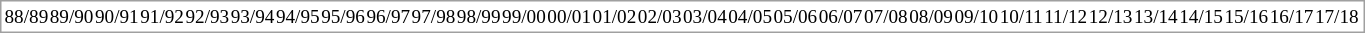<table Cellpadding="0" CellSpacing="1" style="font-size:100%; border:1px solid #a0a0a0; padding:1px; text-align:center;">
<tr valign="bottom">
<td></td>
<td></td>
<td></td>
<td></td>
<td></td>
<td></td>
<td></td>
<td></td>
<td></td>
<td></td>
<td></td>
<td></td>
<td></td>
<td></td>
<td></td>
<td></td>
<td></td>
<td></td>
<td></td>
<td></td>
<td></td>
<td></td>
<td></td>
<td></td>
<td></td>
<td></td>
<td></td>
<td></td>
<td></td>
<td></td>
<td></td>
</tr>
<tr align=center style="font-size:80%;">
<td>88/89</td>
<td>89/90</td>
<td>90/91</td>
<td>91/92</td>
<td>92/93</td>
<td>93/94</td>
<td>94/95</td>
<td>95/96</td>
<td>96/97</td>
<td>97/98</td>
<td>98/99</td>
<td>99/00</td>
<td>00/01</td>
<td>01/02</td>
<td>02/03</td>
<td>03/04</td>
<td>04/05</td>
<td>05/06</td>
<td>06/07</td>
<td>07/08</td>
<td>08/09</td>
<td>09/10</td>
<td>10/11</td>
<td>11/12</td>
<td>12/13</td>
<td>13/14</td>
<td>14/15</td>
<td>15/16</td>
<td>16/17</td>
<td>17/18</td>
<td></td>
</tr>
</table>
